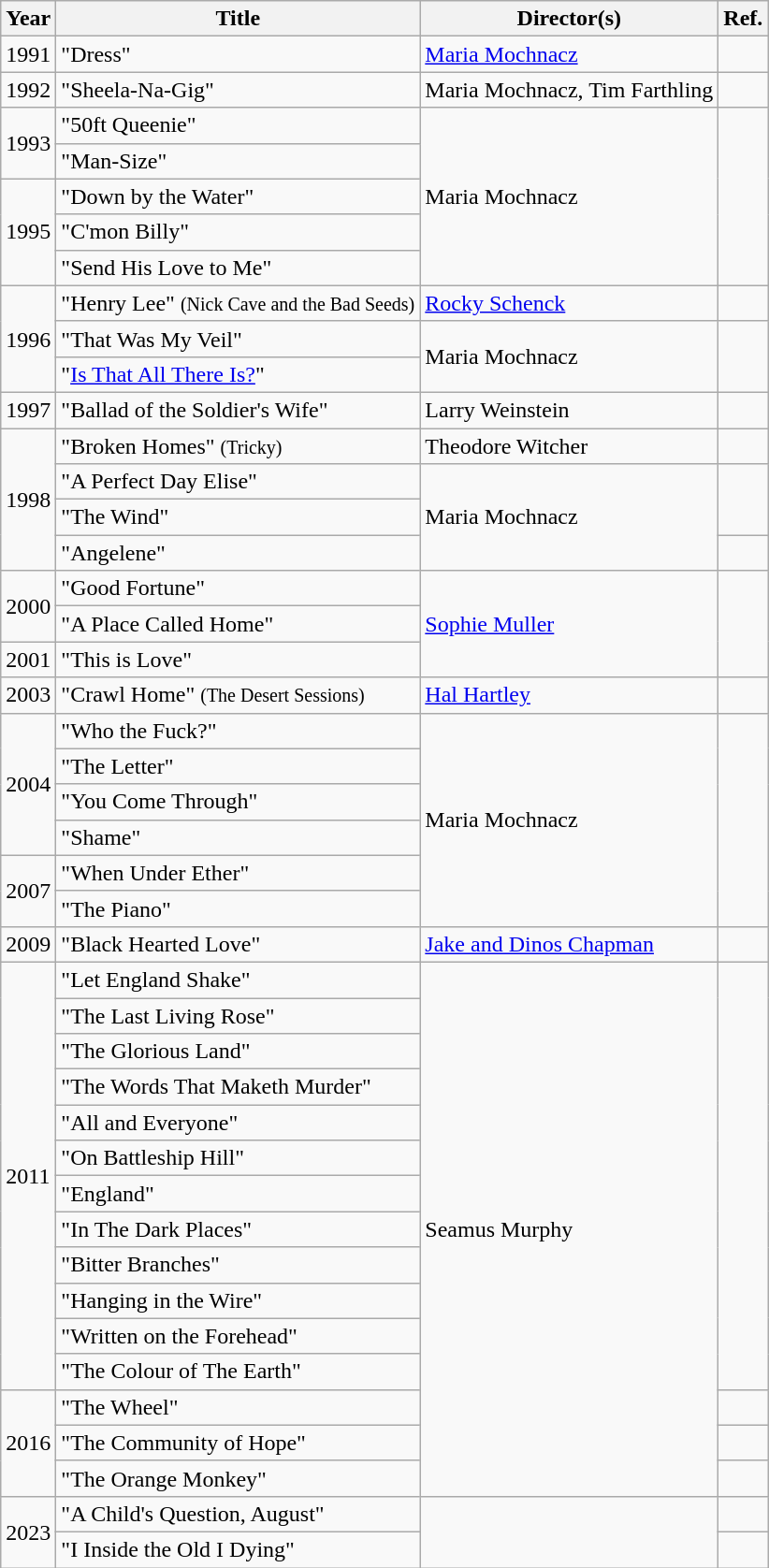<table class="wikitable">
<tr>
<th>Year</th>
<th>Title</th>
<th>Director(s)</th>
<th>Ref.</th>
</tr>
<tr>
<td>1991</td>
<td>"Dress"</td>
<td><a href='#'>Maria Mochnacz</a></td>
<td></td>
</tr>
<tr>
<td>1992</td>
<td>"Sheela-Na-Gig"</td>
<td>Maria Mochnacz, Tim Farthling</td>
<td></td>
</tr>
<tr>
<td rowspan="2">1993</td>
<td>"50ft Queenie"</td>
<td rowspan="5">Maria Mochnacz</td>
<td rowspan="5"></td>
</tr>
<tr>
<td>"Man-Size"</td>
</tr>
<tr>
<td rowspan="3">1995</td>
<td>"Down by the Water"</td>
</tr>
<tr>
<td>"C'mon Billy"</td>
</tr>
<tr>
<td>"Send His Love to Me"</td>
</tr>
<tr>
<td rowspan="3">1996</td>
<td>"Henry Lee" <small>(Nick Cave and the Bad Seeds)</small></td>
<td><a href='#'>Rocky Schenck</a></td>
<td></td>
</tr>
<tr>
<td>"That Was My Veil"</td>
<td rowspan="2">Maria Mochnacz</td>
<td rowspan="2"></td>
</tr>
<tr>
<td>"<a href='#'>Is That All There Is?</a>"</td>
</tr>
<tr>
<td>1997</td>
<td>"Ballad of the Soldier's Wife"</td>
<td>Larry Weinstein</td>
<td></td>
</tr>
<tr>
<td rowspan="4">1998</td>
<td>"Broken Homes" <small>(Tricky)</small></td>
<td>Theodore Witcher</td>
<td></td>
</tr>
<tr>
<td>"A Perfect Day Elise"</td>
<td rowspan="3">Maria Mochnacz</td>
<td rowspan="2"></td>
</tr>
<tr>
<td>"The Wind"</td>
</tr>
<tr>
<td>"Angelene" </td>
<td></td>
</tr>
<tr>
<td rowspan="2">2000</td>
<td>"Good Fortune"</td>
<td rowspan="3"><a href='#'>Sophie Muller</a></td>
<td rowspan="3"></td>
</tr>
<tr>
<td>"A Place Called Home"</td>
</tr>
<tr>
<td>2001</td>
<td>"This is Love"</td>
</tr>
<tr>
<td>2003</td>
<td>"Crawl Home" <small>(The Desert Sessions)</small></td>
<td><a href='#'>Hal Hartley</a></td>
<td></td>
</tr>
<tr>
<td rowspan="4">2004</td>
<td>"Who the Fuck?"</td>
<td rowspan="6">Maria Mochnacz</td>
<td rowspan="6"></td>
</tr>
<tr>
<td>"The Letter"</td>
</tr>
<tr>
<td>"You Come Through"</td>
</tr>
<tr>
<td>"Shame"</td>
</tr>
<tr>
<td rowspan="2">2007</td>
<td>"When Under Ether"</td>
</tr>
<tr>
<td>"The Piano"</td>
</tr>
<tr>
<td>2009</td>
<td>"Black Hearted Love"</td>
<td><a href='#'>Jake and Dinos Chapman</a></td>
<td></td>
</tr>
<tr>
<td rowspan="12">2011</td>
<td>"Let England Shake"</td>
<td rowspan="15">Seamus Murphy</td>
<td rowspan="12"></td>
</tr>
<tr>
<td>"The Last Living Rose"</td>
</tr>
<tr>
<td>"The Glorious Land"</td>
</tr>
<tr>
<td>"The Words That Maketh Murder"</td>
</tr>
<tr>
<td>"All and Everyone"</td>
</tr>
<tr>
<td>"On Battleship Hill"</td>
</tr>
<tr>
<td>"England"</td>
</tr>
<tr>
<td>"In The Dark Places"</td>
</tr>
<tr>
<td>"Bitter Branches"</td>
</tr>
<tr>
<td>"Hanging in the Wire"</td>
</tr>
<tr>
<td>"Written on the Forehead"</td>
</tr>
<tr>
<td>"The Colour of The Earth"</td>
</tr>
<tr>
<td rowspan="3">2016</td>
<td>"The Wheel"</td>
<td rowspan="1"></td>
</tr>
<tr>
<td>"The Community of Hope"</td>
<td rowspan="1"></td>
</tr>
<tr>
<td>"The Orange Monkey"</td>
<td rowspan="1"></td>
</tr>
<tr>
<td rowspan="2">2023</td>
<td>"A Child's Question, August"</td>
<td rowspan="2"></td>
<td rowspan="1"></td>
</tr>
<tr>
<td>"I Inside the Old I Dying"</td>
<td rowspan="1"></td>
</tr>
</table>
